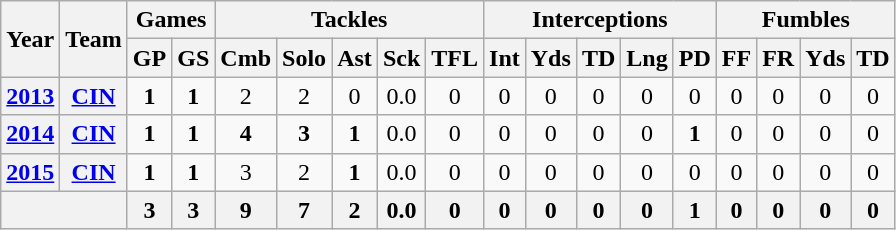<table class="wikitable" style="text-align:center">
<tr>
<th rowspan="2">Year</th>
<th rowspan="2">Team</th>
<th colspan="2">Games</th>
<th colspan="5">Tackles</th>
<th colspan="5">Interceptions</th>
<th colspan="4">Fumbles</th>
</tr>
<tr>
<th>GP</th>
<th>GS</th>
<th>Cmb</th>
<th>Solo</th>
<th>Ast</th>
<th>Sck</th>
<th>TFL</th>
<th>Int</th>
<th>Yds</th>
<th>TD</th>
<th>Lng</th>
<th>PD</th>
<th>FF</th>
<th>FR</th>
<th>Yds</th>
<th>TD</th>
</tr>
<tr>
<th><a href='#'>2013</a></th>
<th><a href='#'>CIN</a></th>
<td><strong>1</strong></td>
<td><strong>1</strong></td>
<td>2</td>
<td>2</td>
<td>0</td>
<td>0.0</td>
<td>0</td>
<td>0</td>
<td>0</td>
<td>0</td>
<td>0</td>
<td>0</td>
<td>0</td>
<td>0</td>
<td>0</td>
<td>0</td>
</tr>
<tr>
<th><a href='#'>2014</a></th>
<th><a href='#'>CIN</a></th>
<td><strong>1</strong></td>
<td><strong>1</strong></td>
<td><strong>4</strong></td>
<td><strong>3</strong></td>
<td><strong>1</strong></td>
<td>0.0</td>
<td>0</td>
<td>0</td>
<td>0</td>
<td>0</td>
<td>0</td>
<td><strong>1</strong></td>
<td>0</td>
<td>0</td>
<td>0</td>
<td>0</td>
</tr>
<tr>
<th><a href='#'>2015</a></th>
<th><a href='#'>CIN</a></th>
<td><strong>1</strong></td>
<td><strong>1</strong></td>
<td>3</td>
<td>2</td>
<td><strong>1</strong></td>
<td>0.0</td>
<td>0</td>
<td>0</td>
<td>0</td>
<td>0</td>
<td>0</td>
<td>0</td>
<td>0</td>
<td>0</td>
<td>0</td>
<td>0</td>
</tr>
<tr>
<th colspan="2"></th>
<th>3</th>
<th>3</th>
<th>9</th>
<th>7</th>
<th>2</th>
<th>0.0</th>
<th>0</th>
<th>0</th>
<th>0</th>
<th>0</th>
<th>0</th>
<th>1</th>
<th>0</th>
<th>0</th>
<th>0</th>
<th>0</th>
</tr>
</table>
